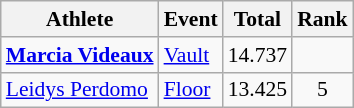<table class="wikitable" style="font-size:90%">
<tr>
<th>Athlete</th>
<th>Event</th>
<th>Total</th>
<th>Rank</th>
</tr>
<tr align=center>
<td align=left><strong><a href='#'>Marcia Videaux</a></strong></td>
<td align=left><a href='#'>Vault</a></td>
<td>14.737</td>
<td></td>
</tr>
<tr align=center>
<td align=left><a href='#'>Leidys Perdomo</a></td>
<td align=left><a href='#'>Floor</a></td>
<td>13.425</td>
<td>5</td>
</tr>
</table>
